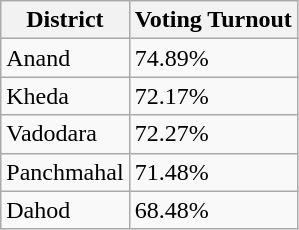<table class="wikitable sortable">
<tr>
<th>District</th>
<th>Voting Turnout</th>
</tr>
<tr>
<td>Anand</td>
<td>74.89%</td>
</tr>
<tr>
<td>Kheda</td>
<td>72.17%</td>
</tr>
<tr>
<td>Vadodara</td>
<td>72.27%</td>
</tr>
<tr>
<td>Panchmahal</td>
<td>71.48%</td>
</tr>
<tr>
<td>Dahod</td>
<td>68.48%</td>
</tr>
</table>
